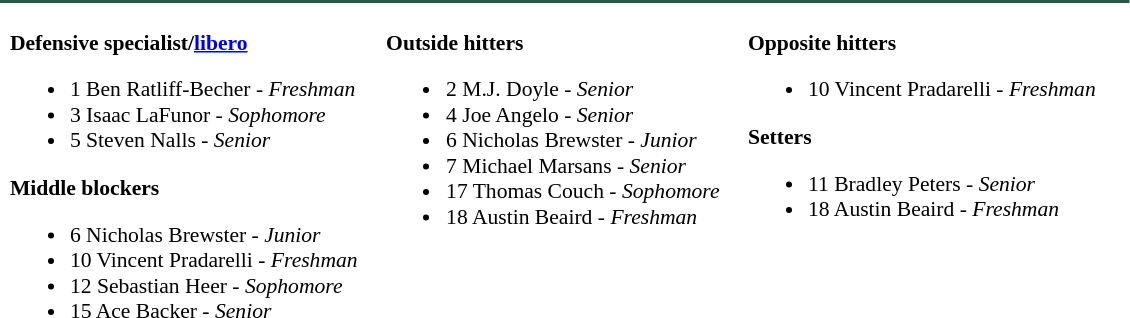<table class="toccolours" style="border-collapse:collapse; font-size:90%;">
<tr>
<td colspan="7" style=background:#29574A;color:#FFFFFF; border: 2px solid #FFC72C;></td>
</tr>
<tr>
</tr>
<tr>
<td width="03"> </td>
<td valign="top"><br><strong>Defensive specialist/<a href='#'>libero</a></strong><ul><li>1 Ben Ratliff-Becher - <em>Freshman</em></li><li>3 Isaac LaFunor - <em>Sophomore</em></li><li>5 Steven Nalls - <em>Senior</em></li></ul><strong>Middle blockers</strong><ul><li>6 Nicholas Brewster - <em>Junior</em></li><li>10 Vincent Pradarelli - <em>Freshman</em></li><li>12 Sebastian Heer - <em>Sophomore</em></li><li>15 Ace Backer - <em>Senior</em></li></ul></td>
<td width="15"> </td>
<td valign="top"><br><strong>Outside hitters</strong><ul><li>2 M.J. Doyle - <em>Senior</em></li><li>4 Joe Angelo - <em>Senior</em></li><li>6 Nicholas Brewster - <em>Junior</em></li><li>7 Michael Marsans - <em>Senior</em></li><li>17 Thomas Couch - <em>Sophomore</em></li><li>18 Austin Beaird - <em>Freshman</em></li></ul></td>
<td width="15"> </td>
<td valign="top"><br><strong>Opposite hitters</strong><ul><li>10 Vincent Pradarelli - <em>Freshman</em></li></ul><strong>Setters</strong><ul><li>11 Bradley Peters - <em>Senior</em></li><li>18 Austin Beaird - <em>Freshman</em></li></ul></td>
<td width="20"> </td>
</tr>
</table>
